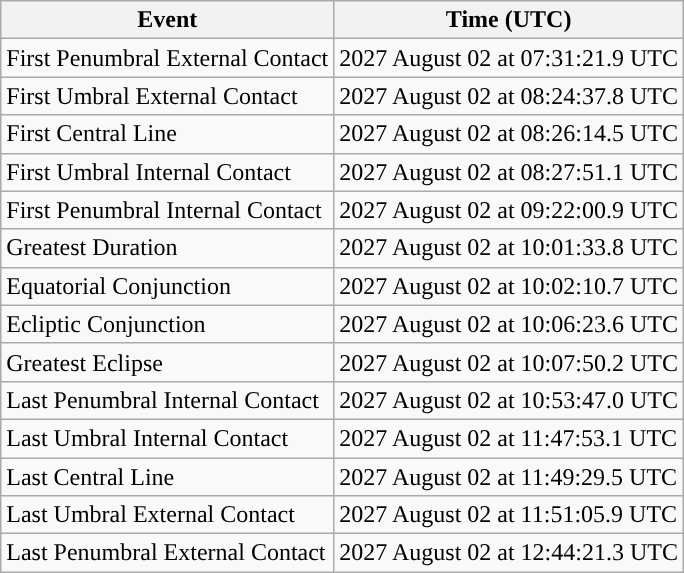<table class="wikitable">
<tr>
<th>Event</th>
<th>Time (UTC)</th>
</tr>
<tr>
<td>First Penumbral External Contact</td>
<td>2027 August 02 at 07:31:21.9 UTC</td>
</tr>
<tr>
<td>First Umbral External Contact</td>
<td>2027 August 02 at 08:24:37.8 UTC</td>
</tr>
<tr>
<td>First Central Line</td>
<td>2027 August 02 at 08:26:14.5 UTC</td>
</tr>
<tr>
<td>First Umbral Internal Contact</td>
<td>2027 August 02 at 08:27:51.1 UTC</td>
</tr>
<tr>
<td>First Penumbral Internal Contact</td>
<td>2027 August 02 at 09:22:00.9 UTC</td>
</tr>
<tr>
<td>Greatest Duration</td>
<td>2027 August 02 at 10:01:33.8 UTC</td>
</tr>
<tr>
<td>Equatorial Conjunction</td>
<td>2027 August 02 at 10:02:10.7 UTC</td>
</tr>
<tr>
<td>Ecliptic Conjunction</td>
<td>2027 August 02 at 10:06:23.6 UTC</td>
</tr>
<tr>
<td>Greatest Eclipse</td>
<td>2027 August 02 at 10:07:50.2 UTC</td>
</tr>
<tr>
<td>Last Penumbral Internal Contact</td>
<td>2027 August 02 at 10:53:47.0 UTC</td>
</tr>
<tr>
<td>Last Umbral Internal Contact</td>
<td>2027 August 02 at 11:47:53.1 UTC</td>
</tr>
<tr>
<td>Last Central Line</td>
<td>2027 August 02 at 11:49:29.5 UTC</td>
</tr>
<tr>
<td>Last Umbral External Contact</td>
<td>2027 August 02 at 11:51:05.9 UTC</td>
</tr>
<tr>
<td>Last Penumbral External Contact</td>
<td>2027 August 02 at 12:44:21.3 UTC</td>
</tr>
</table>
